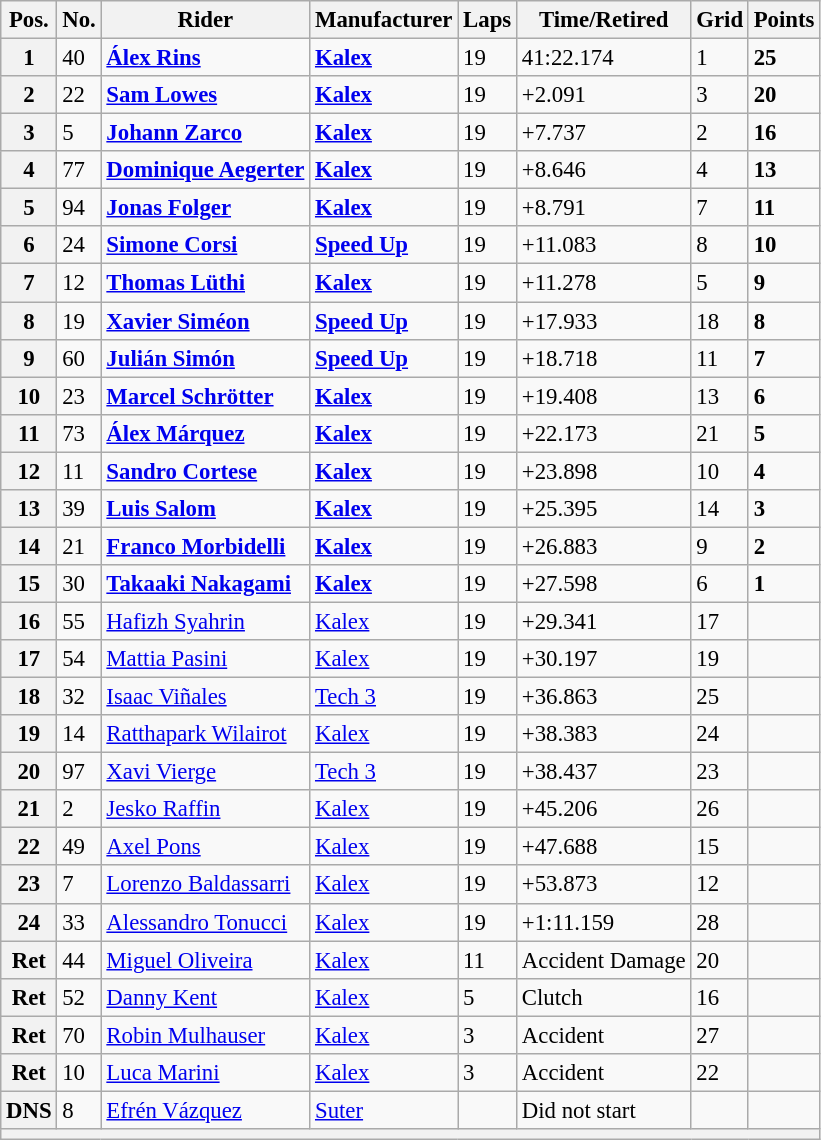<table class="wikitable" style="font-size: 95%;">
<tr>
<th>Pos.</th>
<th>No.</th>
<th>Rider</th>
<th>Manufacturer</th>
<th>Laps</th>
<th>Time/Retired</th>
<th>Grid</th>
<th>Points</th>
</tr>
<tr>
<th>1</th>
<td>40</td>
<td> <strong><a href='#'>Álex Rins</a></strong></td>
<td><strong><a href='#'>Kalex</a></strong></td>
<td>19</td>
<td>41:22.174</td>
<td>1</td>
<td><strong>25</strong></td>
</tr>
<tr>
<th>2</th>
<td>22</td>
<td> <strong><a href='#'>Sam Lowes</a></strong></td>
<td><strong><a href='#'>Kalex</a></strong></td>
<td>19</td>
<td>+2.091</td>
<td>3</td>
<td><strong>20</strong></td>
</tr>
<tr>
<th>3</th>
<td>5</td>
<td> <strong><a href='#'>Johann Zarco</a></strong></td>
<td><strong><a href='#'>Kalex</a></strong></td>
<td>19</td>
<td>+7.737</td>
<td>2</td>
<td><strong>16</strong></td>
</tr>
<tr>
<th>4</th>
<td>77</td>
<td> <strong><a href='#'>Dominique Aegerter</a></strong></td>
<td><strong><a href='#'>Kalex</a></strong></td>
<td>19</td>
<td>+8.646</td>
<td>4</td>
<td><strong>13</strong></td>
</tr>
<tr>
<th>5</th>
<td>94</td>
<td> <strong><a href='#'>Jonas Folger</a></strong></td>
<td><strong><a href='#'>Kalex</a></strong></td>
<td>19</td>
<td>+8.791</td>
<td>7</td>
<td><strong>11</strong></td>
</tr>
<tr>
<th>6</th>
<td>24</td>
<td> <strong><a href='#'>Simone Corsi</a></strong></td>
<td><strong><a href='#'>Speed Up</a></strong></td>
<td>19</td>
<td>+11.083</td>
<td>8</td>
<td><strong>10</strong></td>
</tr>
<tr>
<th>7</th>
<td>12</td>
<td> <strong><a href='#'>Thomas Lüthi</a></strong></td>
<td><strong><a href='#'>Kalex</a></strong></td>
<td>19</td>
<td>+11.278</td>
<td>5</td>
<td><strong>9</strong></td>
</tr>
<tr>
<th>8</th>
<td>19</td>
<td> <strong><a href='#'>Xavier Siméon</a></strong></td>
<td><strong><a href='#'>Speed Up</a></strong></td>
<td>19</td>
<td>+17.933</td>
<td>18</td>
<td><strong>8</strong></td>
</tr>
<tr>
<th>9</th>
<td>60</td>
<td> <strong><a href='#'>Julián Simón</a></strong></td>
<td><strong><a href='#'>Speed Up</a></strong></td>
<td>19</td>
<td>+18.718</td>
<td>11</td>
<td><strong>7</strong></td>
</tr>
<tr>
<th>10</th>
<td>23</td>
<td> <strong><a href='#'>Marcel Schrötter</a></strong></td>
<td><strong><a href='#'>Kalex</a></strong></td>
<td>19</td>
<td>+19.408</td>
<td>13</td>
<td><strong>6</strong></td>
</tr>
<tr>
<th>11</th>
<td>73</td>
<td> <strong><a href='#'>Álex Márquez</a></strong></td>
<td><strong><a href='#'>Kalex</a></strong></td>
<td>19</td>
<td>+22.173</td>
<td>21</td>
<td><strong>5</strong></td>
</tr>
<tr>
<th>12</th>
<td>11</td>
<td> <strong><a href='#'>Sandro Cortese</a></strong></td>
<td><strong><a href='#'>Kalex</a></strong></td>
<td>19</td>
<td>+23.898</td>
<td>10</td>
<td><strong>4</strong></td>
</tr>
<tr>
<th>13</th>
<td>39</td>
<td> <strong><a href='#'>Luis Salom</a></strong></td>
<td><strong><a href='#'>Kalex</a></strong></td>
<td>19</td>
<td>+25.395</td>
<td>14</td>
<td><strong>3</strong></td>
</tr>
<tr>
<th>14</th>
<td>21</td>
<td> <strong><a href='#'>Franco Morbidelli</a></strong></td>
<td><strong><a href='#'>Kalex</a></strong></td>
<td>19</td>
<td>+26.883</td>
<td>9</td>
<td><strong>2</strong></td>
</tr>
<tr>
<th>15</th>
<td>30</td>
<td> <strong><a href='#'>Takaaki Nakagami</a></strong></td>
<td><strong><a href='#'>Kalex</a></strong></td>
<td>19</td>
<td>+27.598</td>
<td>6</td>
<td><strong>1</strong></td>
</tr>
<tr>
<th>16</th>
<td>55</td>
<td> <a href='#'>Hafizh Syahrin</a></td>
<td><a href='#'>Kalex</a></td>
<td>19</td>
<td>+29.341</td>
<td>17</td>
<td></td>
</tr>
<tr>
<th>17</th>
<td>54</td>
<td> <a href='#'>Mattia Pasini</a></td>
<td><a href='#'>Kalex</a></td>
<td>19</td>
<td>+30.197</td>
<td>19</td>
<td></td>
</tr>
<tr>
<th>18</th>
<td>32</td>
<td> <a href='#'>Isaac Viñales</a></td>
<td><a href='#'>Tech 3</a></td>
<td>19</td>
<td>+36.863</td>
<td>25</td>
<td></td>
</tr>
<tr>
<th>19</th>
<td>14</td>
<td> <a href='#'>Ratthapark Wilairot</a></td>
<td><a href='#'>Kalex</a></td>
<td>19</td>
<td>+38.383</td>
<td>24</td>
<td></td>
</tr>
<tr>
<th>20</th>
<td>97</td>
<td> <a href='#'>Xavi Vierge</a></td>
<td><a href='#'>Tech 3</a></td>
<td>19</td>
<td>+38.437</td>
<td>23</td>
<td></td>
</tr>
<tr>
<th>21</th>
<td>2</td>
<td> <a href='#'>Jesko Raffin</a></td>
<td><a href='#'>Kalex</a></td>
<td>19</td>
<td>+45.206</td>
<td>26</td>
<td></td>
</tr>
<tr>
<th>22</th>
<td>49</td>
<td> <a href='#'>Axel Pons</a></td>
<td><a href='#'>Kalex</a></td>
<td>19</td>
<td>+47.688</td>
<td>15</td>
<td></td>
</tr>
<tr>
<th>23</th>
<td>7</td>
<td> <a href='#'>Lorenzo Baldassarri</a></td>
<td><a href='#'>Kalex</a></td>
<td>19</td>
<td>+53.873</td>
<td>12</td>
<td></td>
</tr>
<tr>
<th>24</th>
<td>33</td>
<td> <a href='#'>Alessandro Tonucci</a></td>
<td><a href='#'>Kalex</a></td>
<td>19</td>
<td>+1:11.159</td>
<td>28</td>
<td></td>
</tr>
<tr>
<th>Ret</th>
<td>44</td>
<td> <a href='#'>Miguel Oliveira</a></td>
<td><a href='#'>Kalex</a></td>
<td>11</td>
<td>Accident Damage</td>
<td>20</td>
<td></td>
</tr>
<tr>
<th>Ret</th>
<td>52</td>
<td> <a href='#'>Danny Kent</a></td>
<td><a href='#'>Kalex</a></td>
<td>5</td>
<td>Clutch</td>
<td>16</td>
<td></td>
</tr>
<tr>
<th>Ret</th>
<td>70</td>
<td> <a href='#'>Robin Mulhauser</a></td>
<td><a href='#'>Kalex</a></td>
<td>3</td>
<td>Accident</td>
<td>27</td>
<td></td>
</tr>
<tr>
<th>Ret</th>
<td>10</td>
<td> <a href='#'>Luca Marini</a></td>
<td><a href='#'>Kalex</a></td>
<td>3</td>
<td>Accident</td>
<td>22</td>
<td></td>
</tr>
<tr>
<th>DNS</th>
<td>8</td>
<td> <a href='#'>Efrén Vázquez</a></td>
<td><a href='#'>Suter</a></td>
<td></td>
<td>Did not start</td>
<td></td>
<td></td>
</tr>
<tr>
<th colspan=8></th>
</tr>
</table>
